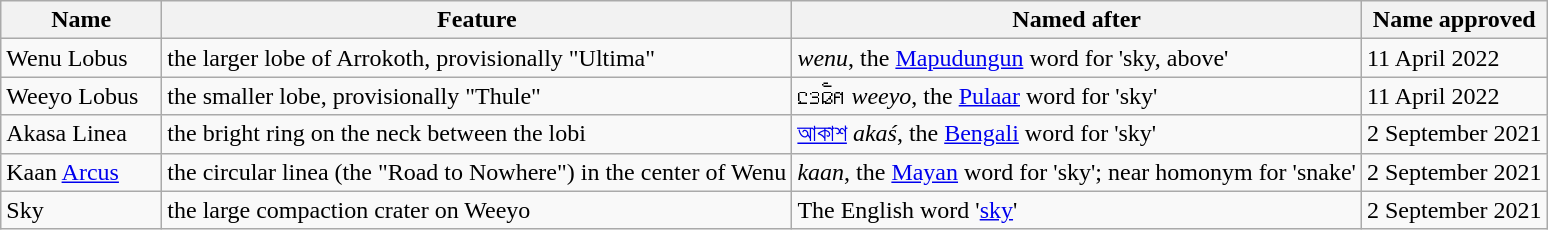<table class="wikitable">
<tr>
<th width=100>Name</th>
<th>Feature</th>
<th>Named after</th>
<th>Name approved<br></th>
</tr>
<tr>
<td>Wenu Lobus</td>
<td>the larger lobe of Arrokoth, provisionally "Ultima"</td>
<td><em>wenu</em>, the <a href='#'>Mapudungun</a> word for 'sky, above'</td>
<td>11 April 2022</td>
</tr>
<tr>
<td>Weeyo Lobus</td>
<td>the smaller lobe, provisionally "Thule"</td>
<td>𞤱𞤫𞥅𞤴𞤮 <em>weeyo</em>, the <a href='#'>Pulaar</a> word for 'sky'</td>
<td>11 April 2022</td>
</tr>
<tr>
<td>Akasa Linea</td>
<td>the bright ring on the neck between the lobi</td>
<td><a href='#'>আকাশ</a> <em>akaś</em>, the <a href='#'>Bengali</a> word for 'sky'</td>
<td>2 September 2021</td>
</tr>
<tr>
<td>Kaan <a href='#'>Arcus</a></td>
<td>the circular linea (the "Road to Nowhere") in the center of Wenu</td>
<td><em>kaan</em>, the <a href='#'>Mayan</a> word for 'sky'; near homonym for 'snake'</td>
<td>2 September 2021</td>
</tr>
<tr>
<td>Sky</td>
<td>the large compaction crater on Weeyo</td>
<td>The English word '<a href='#'>sky</a>'</td>
<td>2 September 2021</td>
</tr>
</table>
